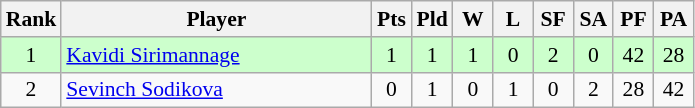<table class=wikitable style="text-align:center; font-size:90%">
<tr>
<th width="20">Rank</th>
<th width="200">Player</th>
<th width="20">Pts</th>
<th width="20">Pld</th>
<th width="20">W</th>
<th width="20">L</th>
<th width="20">SF</th>
<th width="20">SA</th>
<th width="20">PF</th>
<th width="20">PA</th>
</tr>
<tr bgcolor="#ccffcc">
<td>1</td>
<td style="text-align:left"> <a href='#'>Kavidi Sirimannage</a></td>
<td>1</td>
<td>1</td>
<td>1</td>
<td>0</td>
<td>2</td>
<td>0</td>
<td>42</td>
<td>28</td>
</tr>
<tr>
<td>2</td>
<td style="text-align:left"> <a href='#'>Sevinch Sodikova</a></td>
<td>0</td>
<td>1</td>
<td>0</td>
<td>1</td>
<td>0</td>
<td>2</td>
<td>28</td>
<td>42</td>
</tr>
</table>
